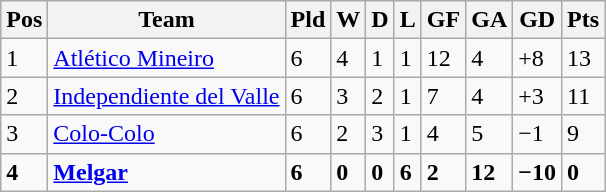<table class="wikitable">
<tr>
<th><abbr>Pos</abbr></th>
<th>Team</th>
<th><abbr>Pld</abbr></th>
<th><abbr>W</abbr></th>
<th><abbr>D</abbr></th>
<th><abbr>L</abbr></th>
<th><abbr>GF</abbr></th>
<th><abbr>GA</abbr></th>
<th><abbr>GD</abbr></th>
<th><abbr>Pts</abbr></th>
</tr>
<tr>
<td>1</td>
<td><a href='#'>Atlético Mineiro</a></td>
<td>6</td>
<td>4</td>
<td>1</td>
<td>1</td>
<td>12</td>
<td>4</td>
<td>+8</td>
<td>13</td>
</tr>
<tr>
<td>2</td>
<td><a href='#'>Independiente del Valle</a></td>
<td>6</td>
<td>3</td>
<td>2</td>
<td>1</td>
<td>7</td>
<td>4</td>
<td>+3</td>
<td>11</td>
</tr>
<tr>
<td>3</td>
<td><a href='#'>Colo-Colo</a></td>
<td>6</td>
<td>2</td>
<td>3</td>
<td>1</td>
<td>4</td>
<td>5</td>
<td>−1</td>
<td>9</td>
</tr>
<tr>
<td><strong>4</strong></td>
<td><a href='#'><strong>Melgar</strong></a></td>
<td><strong>6</strong></td>
<td><strong>0</strong></td>
<td><strong>0</strong></td>
<td><strong>6</strong></td>
<td><strong>2</strong></td>
<td><strong>12</strong></td>
<td><strong>−10</strong></td>
<td><strong>0</strong></td>
</tr>
</table>
